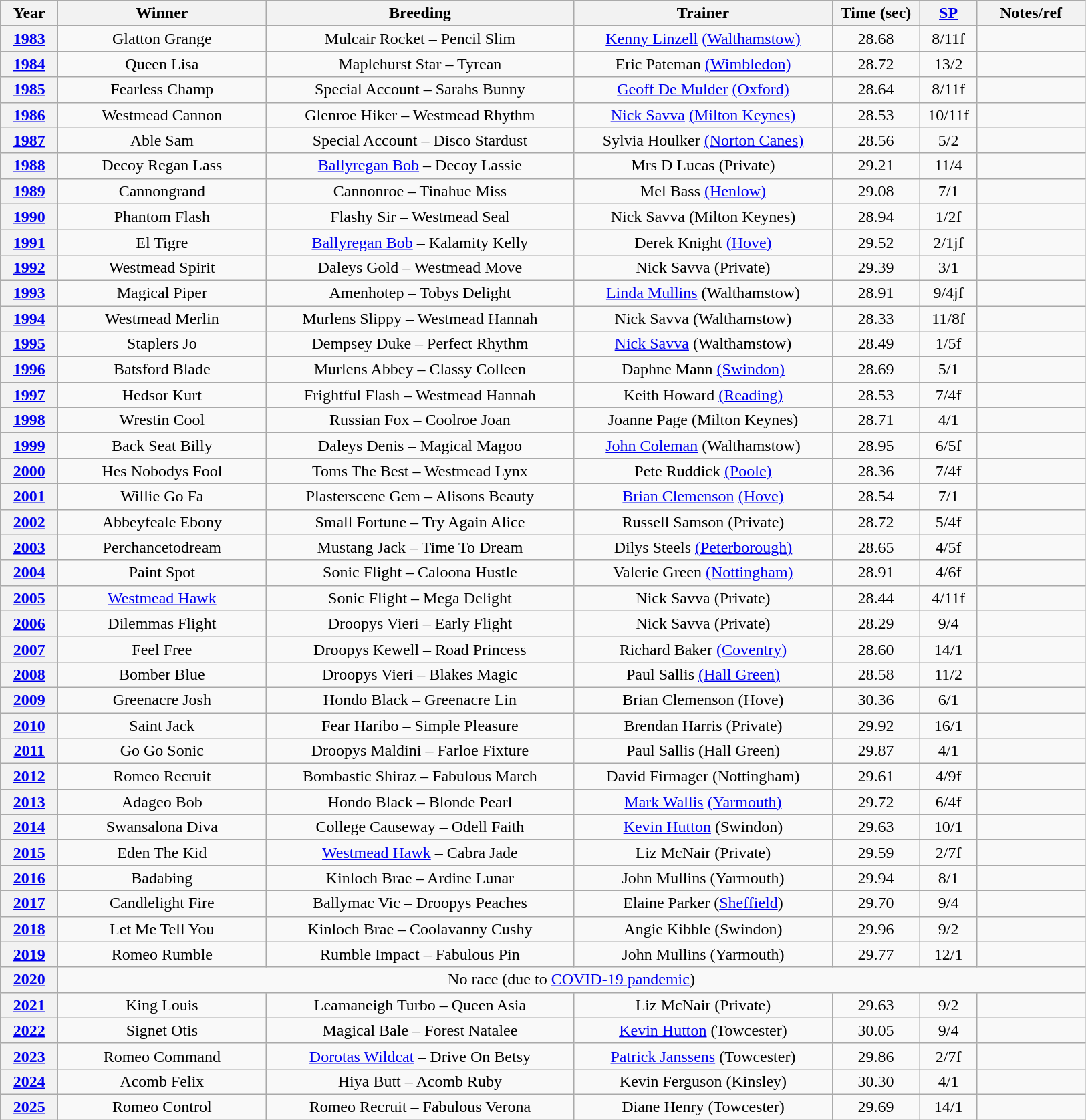<table class="wikitable" style="text-align:center">
<tr>
<th width=50>Year</th>
<th width=200>Winner</th>
<th width=300>Breeding</th>
<th width=250>Trainer</th>
<th width=80>Time (sec)</th>
<th width=50><a href='#'>SP</a></th>
<th width=100>Notes/ref</th>
</tr>
<tr>
<th><a href='#'>1983</a></th>
<td>Glatton Grange</td>
<td>Mulcair Rocket – Pencil Slim</td>
<td><a href='#'>Kenny Linzell</a> <a href='#'>(Walthamstow)</a></td>
<td>28.68</td>
<td>8/11f</td>
<td></td>
</tr>
<tr>
<th><a href='#'>1984</a></th>
<td>Queen Lisa</td>
<td>Maplehurst Star – Tyrean</td>
<td>Eric Pateman <a href='#'>(Wimbledon)</a></td>
<td>28.72</td>
<td>13/2</td>
<td></td>
</tr>
<tr>
<th><a href='#'>1985</a></th>
<td>Fearless Champ</td>
<td>Special Account – Sarahs Bunny</td>
<td><a href='#'>Geoff De Mulder</a> <a href='#'>(Oxford)</a></td>
<td>28.64</td>
<td>8/11f</td>
<td></td>
</tr>
<tr>
<th><a href='#'>1986</a></th>
<td>Westmead Cannon</td>
<td>Glenroe Hiker – Westmead Rhythm</td>
<td><a href='#'>Nick Savva</a> <a href='#'>(Milton Keynes)</a></td>
<td>28.53</td>
<td>10/11f</td>
<td></td>
</tr>
<tr>
<th><a href='#'>1987</a></th>
<td>Able Sam</td>
<td>Special Account – Disco Stardust</td>
<td>Sylvia Houlker <a href='#'>(Norton Canes)</a></td>
<td>28.56</td>
<td>5/2</td>
<td></td>
</tr>
<tr>
<th><a href='#'>1988</a></th>
<td>Decoy Regan Lass</td>
<td><a href='#'>Ballyregan Bob</a> – Decoy Lassie</td>
<td>Mrs D Lucas (Private)</td>
<td>29.21</td>
<td>11/4</td>
<td></td>
</tr>
<tr>
<th><a href='#'>1989</a></th>
<td>Cannongrand</td>
<td>Cannonroe – Tinahue Miss</td>
<td>Mel Bass <a href='#'>(Henlow)</a></td>
<td>29.08</td>
<td>7/1</td>
<td></td>
</tr>
<tr>
<th><a href='#'>1990</a></th>
<td>Phantom Flash</td>
<td>Flashy Sir – Westmead Seal</td>
<td>Nick Savva (Milton Keynes)</td>
<td>28.94</td>
<td>1/2f</td>
<td></td>
</tr>
<tr>
<th><a href='#'>1991</a></th>
<td>El Tigre</td>
<td><a href='#'>Ballyregan Bob</a> – Kalamity Kelly</td>
<td>Derek Knight <a href='#'>(Hove)</a></td>
<td>29.52</td>
<td>2/1jf</td>
<td></td>
</tr>
<tr>
<th><a href='#'>1992</a></th>
<td>Westmead Spirit</td>
<td>Daleys Gold – Westmead Move</td>
<td>Nick Savva (Private)</td>
<td>29.39</td>
<td>3/1</td>
<td></td>
</tr>
<tr>
<th><a href='#'>1993</a></th>
<td>Magical Piper</td>
<td>Amenhotep – Tobys Delight</td>
<td><a href='#'>Linda Mullins</a> (Walthamstow)</td>
<td>28.91</td>
<td>9/4jf</td>
<td></td>
</tr>
<tr>
<th><a href='#'>1994</a></th>
<td>Westmead Merlin</td>
<td>Murlens Slippy – Westmead Hannah</td>
<td>Nick Savva (Walthamstow)</td>
<td>28.33</td>
<td>11/8f</td>
<td></td>
</tr>
<tr>
<th><a href='#'>1995</a></th>
<td>Staplers Jo</td>
<td>Dempsey Duke – Perfect Rhythm</td>
<td><a href='#'>Nick Savva</a> (Walthamstow)</td>
<td>28.49</td>
<td>1/5f</td>
<td></td>
</tr>
<tr>
<th><a href='#'>1996</a></th>
<td>Batsford Blade</td>
<td>Murlens Abbey – Classy Colleen</td>
<td>Daphne Mann <a href='#'>(Swindon)</a></td>
<td>28.69</td>
<td>5/1</td>
<td></td>
</tr>
<tr>
<th><a href='#'>1997</a></th>
<td>Hedsor Kurt</td>
<td>Frightful Flash – Westmead Hannah</td>
<td>Keith Howard <a href='#'>(Reading)</a></td>
<td>28.53</td>
<td>7/4f</td>
<td></td>
</tr>
<tr>
<th><a href='#'>1998</a></th>
<td>Wrestin Cool</td>
<td>Russian Fox – Coolroe Joan</td>
<td>Joanne Page (Milton Keynes)</td>
<td>28.71</td>
<td>4/1</td>
<td></td>
</tr>
<tr>
<th><a href='#'>1999</a></th>
<td>Back Seat Billy</td>
<td>Daleys Denis – Magical Magoo</td>
<td><a href='#'>John Coleman</a> (Walthamstow)</td>
<td>28.95</td>
<td>6/5f</td>
<td></td>
</tr>
<tr>
<th><a href='#'>2000</a></th>
<td>Hes Nobodys Fool</td>
<td>Toms The Best – Westmead Lynx</td>
<td>Pete Ruddick <a href='#'>(Poole)</a></td>
<td>28.36</td>
<td>7/4f</td>
<td></td>
</tr>
<tr>
<th><a href='#'>2001</a></th>
<td>Willie Go Fa</td>
<td>Plasterscene Gem – Alisons Beauty</td>
<td><a href='#'>Brian Clemenson</a> <a href='#'>(Hove)</a></td>
<td>28.54</td>
<td>7/1</td>
<td></td>
</tr>
<tr>
<th><a href='#'>2002</a></th>
<td>Abbeyfeale Ebony</td>
<td>Small Fortune – Try Again Alice</td>
<td>Russell Samson (Private)</td>
<td>28.72</td>
<td>5/4f</td>
<td></td>
</tr>
<tr>
<th><a href='#'>2003</a></th>
<td>Perchancetodream</td>
<td>Mustang Jack – Time To Dream</td>
<td>Dilys Steels <a href='#'>(Peterborough)</a></td>
<td>28.65</td>
<td>4/5f</td>
<td></td>
</tr>
<tr>
<th><a href='#'>2004</a></th>
<td>Paint Spot</td>
<td>Sonic Flight – Caloona Hustle</td>
<td>Valerie Green <a href='#'>(Nottingham)</a></td>
<td>28.91</td>
<td>4/6f</td>
<td></td>
</tr>
<tr>
<th><a href='#'>2005</a></th>
<td><a href='#'>Westmead Hawk</a></td>
<td>Sonic Flight – Mega Delight</td>
<td>Nick Savva (Private)</td>
<td>28.44</td>
<td>4/11f</td>
<td></td>
</tr>
<tr>
<th><a href='#'>2006</a></th>
<td>Dilemmas Flight</td>
<td>Droopys Vieri – Early Flight</td>
<td>Nick Savva (Private)</td>
<td>28.29</td>
<td>9/4</td>
<td></td>
</tr>
<tr>
<th><a href='#'>2007</a></th>
<td>Feel Free</td>
<td>Droopys Kewell – Road Princess</td>
<td>Richard Baker <a href='#'>(Coventry)</a></td>
<td>28.60</td>
<td>14/1</td>
<td></td>
</tr>
<tr>
<th><a href='#'>2008</a></th>
<td>Bomber Blue</td>
<td>Droopys Vieri – Blakes Magic</td>
<td>Paul Sallis <a href='#'>(Hall Green)</a></td>
<td>28.58</td>
<td>11/2</td>
<td></td>
</tr>
<tr>
<th><a href='#'>2009</a></th>
<td>Greenacre Josh</td>
<td>Hondo Black – Greenacre Lin</td>
<td>Brian Clemenson (Hove)</td>
<td>30.36</td>
<td>6/1</td>
<td></td>
</tr>
<tr>
<th><a href='#'>2010</a></th>
<td>Saint Jack</td>
<td>Fear Haribo – Simple Pleasure</td>
<td>Brendan Harris (Private)</td>
<td>29.92</td>
<td>16/1</td>
<td></td>
</tr>
<tr>
<th><a href='#'>2011</a></th>
<td>Go Go Sonic</td>
<td>Droopys Maldini – Farloe Fixture</td>
<td>Paul Sallis (Hall Green)</td>
<td>29.87</td>
<td>4/1</td>
<td></td>
</tr>
<tr>
<th><a href='#'>2012</a></th>
<td>Romeo Recruit</td>
<td>Bombastic Shiraz – Fabulous March</td>
<td>David Firmager (Nottingham)</td>
<td>29.61</td>
<td>4/9f</td>
<td></td>
</tr>
<tr>
<th><a href='#'>2013</a></th>
<td>Adageo Bob</td>
<td>Hondo Black – Blonde Pearl</td>
<td><a href='#'>Mark Wallis</a> <a href='#'>(Yarmouth)</a></td>
<td>29.72</td>
<td>6/4f</td>
<td></td>
</tr>
<tr>
<th><a href='#'>2014</a></th>
<td>Swansalona Diva</td>
<td>College Causeway – Odell Faith</td>
<td><a href='#'>Kevin Hutton</a> (Swindon)</td>
<td>29.63</td>
<td>10/1</td>
<td></td>
</tr>
<tr>
<th><a href='#'>2015</a></th>
<td>Eden The Kid</td>
<td><a href='#'>Westmead Hawk</a> – Cabra Jade</td>
<td>Liz McNair (Private)</td>
<td>29.59</td>
<td>2/7f</td>
<td></td>
</tr>
<tr>
<th><a href='#'>2016</a></th>
<td>Badabing</td>
<td>Kinloch Brae – Ardine Lunar</td>
<td>John Mullins (Yarmouth)</td>
<td>29.94</td>
<td>8/1</td>
<td></td>
</tr>
<tr>
<th><a href='#'>2017</a></th>
<td>Candlelight Fire</td>
<td>Ballymac Vic – Droopys Peaches</td>
<td>Elaine Parker (<a href='#'>Sheffield</a>)</td>
<td>29.70</td>
<td>9/4</td>
<td></td>
</tr>
<tr>
<th><a href='#'>2018</a></th>
<td>Let Me Tell You</td>
<td>Kinloch Brae – Coolavanny Cushy</td>
<td>Angie Kibble (Swindon)</td>
<td>29.96</td>
<td>9/2</td>
<td></td>
</tr>
<tr>
<th><a href='#'>2019</a></th>
<td>Romeo Rumble</td>
<td>Rumble Impact – Fabulous Pin</td>
<td>John Mullins (Yarmouth)</td>
<td>29.77</td>
<td>12/1</td>
<td></td>
</tr>
<tr>
<th><a href='#'>2020</a></th>
<td colspan=6>No race (due to <a href='#'>COVID-19 pandemic</a>)</td>
</tr>
<tr>
<th><a href='#'>2021</a></th>
<td>King Louis</td>
<td>Leamaneigh Turbo – Queen Asia</td>
<td>Liz McNair (Private)</td>
<td>29.63</td>
<td>9/2</td>
<td></td>
</tr>
<tr>
<th><a href='#'>2022</a></th>
<td>Signet Otis</td>
<td>Magical Bale – Forest Natalee</td>
<td><a href='#'>Kevin Hutton</a> (Towcester)</td>
<td>30.05</td>
<td>9/4</td>
<td></td>
</tr>
<tr>
<th><a href='#'>2023</a></th>
<td>Romeo Command</td>
<td><a href='#'>Dorotas Wildcat</a> – Drive On Betsy</td>
<td><a href='#'>Patrick Janssens</a> (Towcester)</td>
<td>29.86</td>
<td>2/7f</td>
<td></td>
</tr>
<tr>
<th><a href='#'>2024</a></th>
<td>Acomb Felix</td>
<td>Hiya Butt – Acomb Ruby</td>
<td>Kevin Ferguson (Kinsley)</td>
<td>30.30</td>
<td>4/1</td>
<td></td>
</tr>
<tr>
<th><a href='#'>2025</a></th>
<td>Romeo Control</td>
<td>Romeo Recruit – Fabulous Verona</td>
<td>Diane Henry (Towcester)</td>
<td>29.69</td>
<td>14/1</td>
<td></td>
</tr>
</table>
